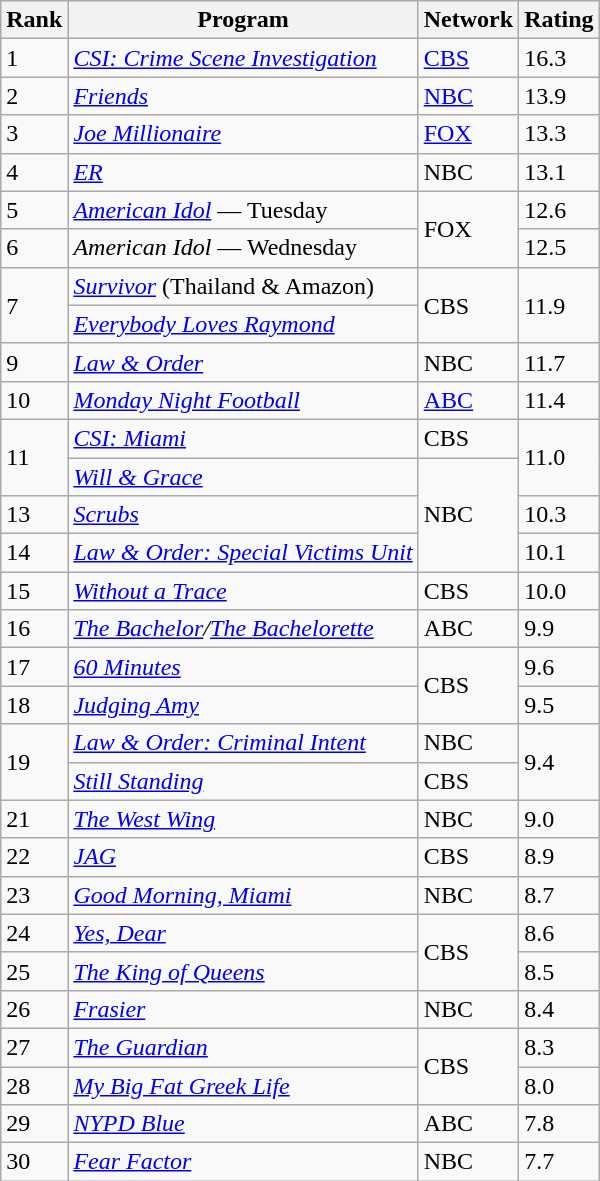<table class="wikitable">
<tr>
<th>Rank</th>
<th>Program</th>
<th>Network</th>
<th>Rating</th>
</tr>
<tr>
<td>1</td>
<td><em><a href='#'>CSI: Crime Scene Investigation</a></em></td>
<td><a href='#'>CBS</a></td>
<td>16.3</td>
</tr>
<tr>
<td>2</td>
<td><em><a href='#'>Friends</a></em></td>
<td><a href='#'>NBC</a></td>
<td>13.9</td>
</tr>
<tr>
<td>3</td>
<td><em><a href='#'>Joe Millionaire</a></em></td>
<td><a href='#'>FOX</a></td>
<td>13.3</td>
</tr>
<tr>
<td>4</td>
<td><em><a href='#'>ER</a></em></td>
<td>NBC</td>
<td>13.1</td>
</tr>
<tr>
<td>5</td>
<td><em><a href='#'>American Idol</a></em> — Tuesday</td>
<td rowspan="2">FOX</td>
<td>12.6</td>
</tr>
<tr>
<td>6</td>
<td><em>American Idol</em> — Wednesday</td>
<td>12.5</td>
</tr>
<tr>
<td rowspan="2">7</td>
<td><em><a href='#'>Survivor</a></em> (Thailand & Amazon)</td>
<td rowspan="2">CBS</td>
<td rowspan="2">11.9</td>
</tr>
<tr>
<td><em><a href='#'>Everybody Loves Raymond</a></em></td>
</tr>
<tr>
<td>9</td>
<td><em><a href='#'>Law & Order</a></em></td>
<td>NBC</td>
<td>11.7</td>
</tr>
<tr>
<td>10</td>
<td><em><a href='#'>Monday Night Football</a></em></td>
<td><a href='#'>ABC</a></td>
<td>11.4</td>
</tr>
<tr>
<td rowspan="2">11</td>
<td><em><a href='#'>CSI: Miami</a></em></td>
<td>CBS</td>
<td rowspan="2">11.0</td>
</tr>
<tr>
<td><em><a href='#'>Will & Grace</a></em></td>
<td rowspan="3">NBC</td>
</tr>
<tr>
<td>13</td>
<td><em><a href='#'>Scrubs</a></em></td>
<td>10.3</td>
</tr>
<tr>
<td>14</td>
<td><em><a href='#'>Law & Order: Special Victims Unit</a></em></td>
<td>10.1</td>
</tr>
<tr>
<td>15</td>
<td><em><a href='#'>Without a Trace</a></em></td>
<td>CBS</td>
<td>10.0</td>
</tr>
<tr>
<td>16</td>
<td><em><a href='#'>The Bachelor</a>/<a href='#'>The Bachelorette</a></em></td>
<td>ABC</td>
<td>9.9</td>
</tr>
<tr>
<td>17</td>
<td><em><a href='#'>60 Minutes</a></em></td>
<td rowspan="2">CBS</td>
<td>9.6</td>
</tr>
<tr>
<td>18</td>
<td><em><a href='#'>Judging Amy</a></em></td>
<td>9.5</td>
</tr>
<tr>
<td rowspan="2">19</td>
<td><em><a href='#'>Law & Order: Criminal Intent</a></em></td>
<td>NBC</td>
<td rowspan="2">9.4</td>
</tr>
<tr>
<td><em><a href='#'>Still Standing</a></em></td>
<td>CBS</td>
</tr>
<tr>
<td>21</td>
<td><em><a href='#'>The West Wing</a></em></td>
<td>NBC</td>
<td>9.0</td>
</tr>
<tr>
<td>22</td>
<td><em><a href='#'>JAG</a></em></td>
<td>CBS</td>
<td>8.9</td>
</tr>
<tr>
<td>23</td>
<td><em><a href='#'>Good Morning, Miami</a></em></td>
<td>NBC</td>
<td>8.7</td>
</tr>
<tr>
<td>24</td>
<td><em><a href='#'>Yes, Dear</a></em></td>
<td rowspan="2">CBS</td>
<td>8.6</td>
</tr>
<tr>
<td>25</td>
<td><em><a href='#'>The King of Queens</a></em></td>
<td>8.5</td>
</tr>
<tr>
<td>26</td>
<td><em><a href='#'>Frasier</a></em></td>
<td>NBC</td>
<td>8.4</td>
</tr>
<tr>
<td>27</td>
<td><em><a href='#'>The Guardian</a></em></td>
<td rowspan="2">CBS</td>
<td>8.3</td>
</tr>
<tr>
<td>28</td>
<td><em><a href='#'>My Big Fat Greek Life</a></em></td>
<td>8.0</td>
</tr>
<tr>
<td>29</td>
<td><em><a href='#'>NYPD Blue</a></em></td>
<td>ABC</td>
<td>7.8</td>
</tr>
<tr>
<td>30</td>
<td><em><a href='#'>Fear Factor</a></em></td>
<td>NBC</td>
<td>7.7</td>
</tr>
</table>
